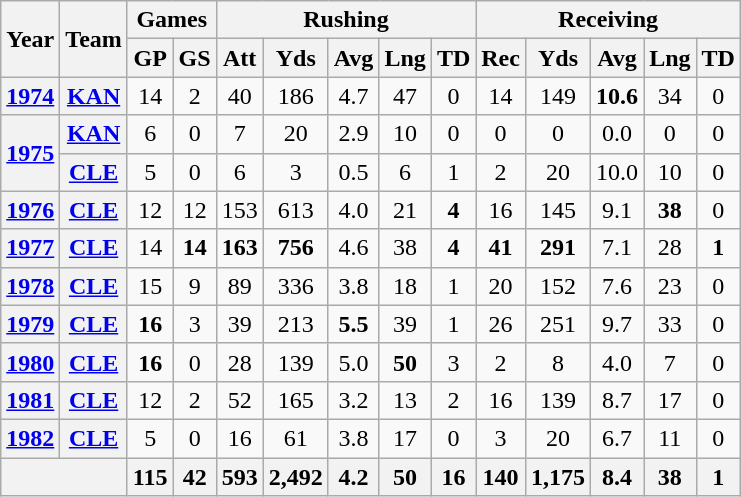<table class="wikitable" style="text-align:center;">
<tr>
<th rowspan="2">Year</th>
<th rowspan="2">Team</th>
<th colspan="2">Games</th>
<th colspan="5">Rushing</th>
<th colspan="5">Receiving</th>
</tr>
<tr>
<th>GP</th>
<th>GS</th>
<th>Att</th>
<th>Yds</th>
<th>Avg</th>
<th>Lng</th>
<th>TD</th>
<th>Rec</th>
<th>Yds</th>
<th>Avg</th>
<th>Lng</th>
<th>TD</th>
</tr>
<tr>
<th><a href='#'>1974</a></th>
<th><a href='#'>KAN</a></th>
<td>14</td>
<td>2</td>
<td>40</td>
<td>186</td>
<td>4.7</td>
<td>47</td>
<td>0</td>
<td>14</td>
<td>149</td>
<td><strong>10.6</strong></td>
<td>34</td>
<td>0</td>
</tr>
<tr>
<th rowspan="2"><a href='#'>1975</a></th>
<th><a href='#'>KAN</a></th>
<td>6</td>
<td>0</td>
<td>7</td>
<td>20</td>
<td>2.9</td>
<td>10</td>
<td>0</td>
<td>0</td>
<td>0</td>
<td>0.0</td>
<td>0</td>
<td>0</td>
</tr>
<tr>
<th><a href='#'>CLE</a></th>
<td>5</td>
<td>0</td>
<td>6</td>
<td>3</td>
<td>0.5</td>
<td>6</td>
<td>1</td>
<td>2</td>
<td>20</td>
<td>10.0</td>
<td>10</td>
<td>0</td>
</tr>
<tr>
<th><a href='#'>1976</a></th>
<th><a href='#'>CLE</a></th>
<td>12</td>
<td>12</td>
<td>153</td>
<td>613</td>
<td>4.0</td>
<td>21</td>
<td><strong>4</strong></td>
<td>16</td>
<td>145</td>
<td>9.1</td>
<td><strong>38</strong></td>
<td>0</td>
</tr>
<tr>
<th><a href='#'>1977</a></th>
<th><a href='#'>CLE</a></th>
<td>14</td>
<td><strong>14</strong></td>
<td><strong>163</strong></td>
<td><strong>756</strong></td>
<td>4.6</td>
<td>38</td>
<td><strong>4</strong></td>
<td><strong>41</strong></td>
<td><strong>291</strong></td>
<td>7.1</td>
<td>28</td>
<td><strong>1</strong></td>
</tr>
<tr>
<th><a href='#'>1978</a></th>
<th><a href='#'>CLE</a></th>
<td>15</td>
<td>9</td>
<td>89</td>
<td>336</td>
<td>3.8</td>
<td>18</td>
<td>1</td>
<td>20</td>
<td>152</td>
<td>7.6</td>
<td>23</td>
<td>0</td>
</tr>
<tr>
<th><a href='#'>1979</a></th>
<th><a href='#'>CLE</a></th>
<td><strong>16</strong></td>
<td>3</td>
<td>39</td>
<td>213</td>
<td><strong>5.5</strong></td>
<td>39</td>
<td>1</td>
<td>26</td>
<td>251</td>
<td>9.7</td>
<td>33</td>
<td>0</td>
</tr>
<tr>
<th><a href='#'>1980</a></th>
<th><a href='#'>CLE</a></th>
<td><strong>16</strong></td>
<td>0</td>
<td>28</td>
<td>139</td>
<td>5.0</td>
<td><strong>50</strong></td>
<td>3</td>
<td>2</td>
<td>8</td>
<td>4.0</td>
<td>7</td>
<td>0</td>
</tr>
<tr>
<th><a href='#'>1981</a></th>
<th><a href='#'>CLE</a></th>
<td>12</td>
<td>2</td>
<td>52</td>
<td>165</td>
<td>3.2</td>
<td>13</td>
<td>2</td>
<td>16</td>
<td>139</td>
<td>8.7</td>
<td>17</td>
<td>0</td>
</tr>
<tr>
<th><a href='#'>1982</a></th>
<th><a href='#'>CLE</a></th>
<td>5</td>
<td>0</td>
<td>16</td>
<td>61</td>
<td>3.8</td>
<td>17</td>
<td>0</td>
<td>3</td>
<td>20</td>
<td>6.7</td>
<td>11</td>
<td>0</td>
</tr>
<tr>
<th colspan="2"></th>
<th>115</th>
<th>42</th>
<th>593</th>
<th>2,492</th>
<th>4.2</th>
<th>50</th>
<th>16</th>
<th>140</th>
<th>1,175</th>
<th>8.4</th>
<th>38</th>
<th>1</th>
</tr>
</table>
